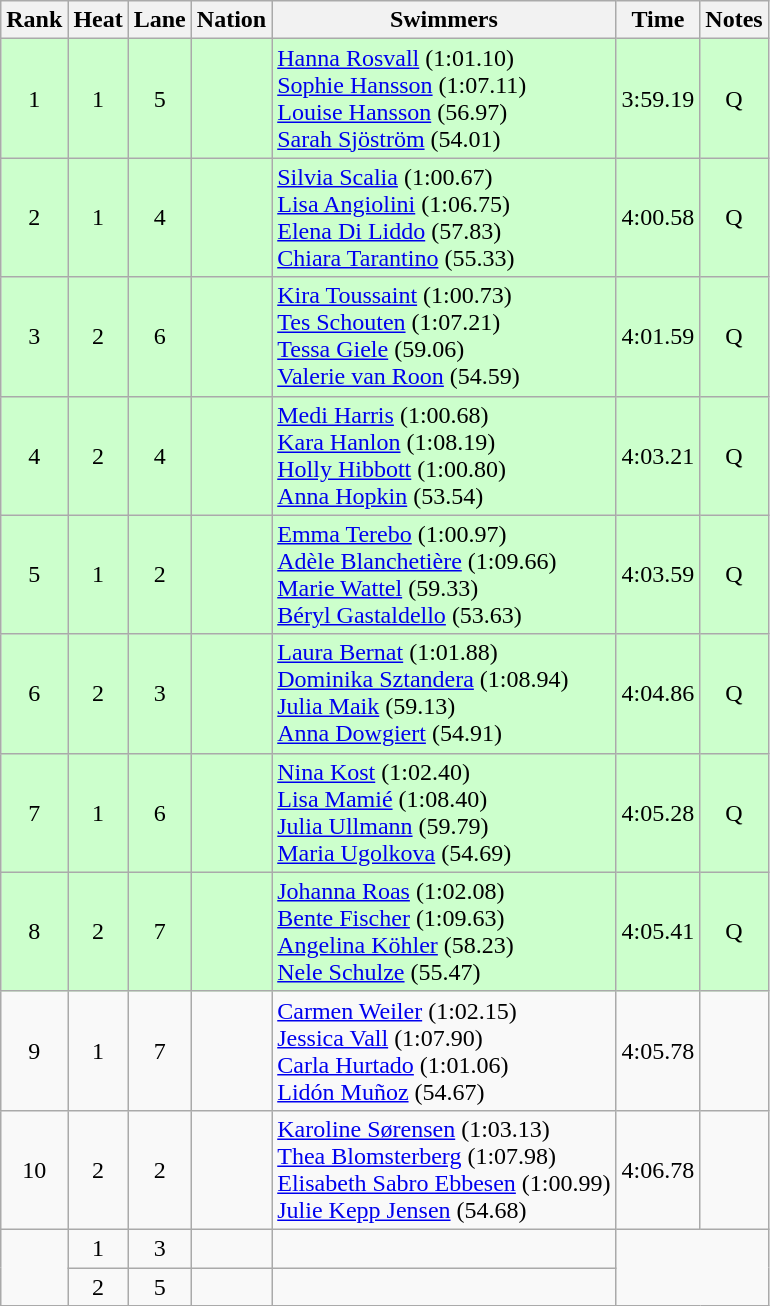<table class="wikitable sortable" style="text-align:center">
<tr>
<th>Rank</th>
<th>Heat</th>
<th>Lane</th>
<th>Nation</th>
<th>Swimmers</th>
<th>Time</th>
<th>Notes</th>
</tr>
<tr bgcolor=ccffcc>
<td>1</td>
<td>1</td>
<td>5</td>
<td align=left></td>
<td align=left><a href='#'>Hanna Rosvall</a> (1:01.10)<br><a href='#'>Sophie Hansson</a> (1:07.11)<br><a href='#'>Louise Hansson</a> (56.97)<br><a href='#'>Sarah Sjöström</a> (54.01)</td>
<td>3:59.19</td>
<td>Q</td>
</tr>
<tr bgcolor=ccffcc>
<td>2</td>
<td>1</td>
<td>4</td>
<td align=left></td>
<td align=left><a href='#'>Silvia Scalia</a> (1:00.67)<br><a href='#'>Lisa Angiolini</a> (1:06.75)<br><a href='#'>Elena Di Liddo</a> (57.83)<br><a href='#'>Chiara Tarantino</a> (55.33)</td>
<td>4:00.58</td>
<td>Q</td>
</tr>
<tr bgcolor=ccffcc>
<td>3</td>
<td>2</td>
<td>6</td>
<td align=left></td>
<td align=left><a href='#'>Kira Toussaint</a> (1:00.73)<br><a href='#'>Tes Schouten</a> (1:07.21)<br><a href='#'>Tessa Giele</a> (59.06)<br><a href='#'>Valerie van Roon</a> (54.59)</td>
<td>4:01.59</td>
<td>Q</td>
</tr>
<tr bgcolor=ccffcc>
<td>4</td>
<td>2</td>
<td>4</td>
<td align=left></td>
<td align=left><a href='#'>Medi Harris</a> (1:00.68)<br><a href='#'>Kara Hanlon</a> (1:08.19)<br><a href='#'>Holly Hibbott</a> (1:00.80)<br><a href='#'>Anna Hopkin</a> (53.54)</td>
<td>4:03.21</td>
<td>Q</td>
</tr>
<tr bgcolor=ccffcc>
<td>5</td>
<td>1</td>
<td>2</td>
<td align=left></td>
<td align=left><a href='#'>Emma Terebo</a> (1:00.97)<br><a href='#'>Adèle Blanchetière</a> (1:09.66)<br><a href='#'>Marie Wattel</a> (59.33)<br><a href='#'>Béryl Gastaldello</a> (53.63)</td>
<td>4:03.59</td>
<td>Q</td>
</tr>
<tr bgcolor=ccffcc>
<td>6</td>
<td>2</td>
<td>3</td>
<td align=left></td>
<td align=left><a href='#'>Laura Bernat</a> (1:01.88)<br><a href='#'>Dominika Sztandera</a> (1:08.94)<br><a href='#'>Julia Maik</a> (59.13)<br><a href='#'>Anna Dowgiert</a> (54.91)</td>
<td>4:04.86</td>
<td>Q</td>
</tr>
<tr bgcolor=ccffcc>
<td>7</td>
<td>1</td>
<td>6</td>
<td align=left></td>
<td align=left><a href='#'>Nina Kost</a> (1:02.40)<br><a href='#'>Lisa Mamié</a> (1:08.40)<br><a href='#'>Julia Ullmann</a> (59.79)<br><a href='#'>Maria Ugolkova</a> (54.69)</td>
<td>4:05.28</td>
<td>Q</td>
</tr>
<tr bgcolor=ccffcc>
<td>8</td>
<td>2</td>
<td>7</td>
<td align=left></td>
<td align=left><a href='#'>Johanna Roas</a> (1:02.08)<br><a href='#'>Bente Fischer</a> (1:09.63)<br><a href='#'>Angelina Köhler</a> (58.23)<br><a href='#'>Nele Schulze</a> (55.47)</td>
<td>4:05.41</td>
<td>Q</td>
</tr>
<tr>
<td>9</td>
<td>1</td>
<td>7</td>
<td align=left></td>
<td align=left><a href='#'>Carmen Weiler</a> (1:02.15)<br><a href='#'>Jessica Vall</a> (1:07.90)<br><a href='#'>Carla Hurtado</a> (1:01.06)<br><a href='#'>Lidón Muñoz</a> (54.67)</td>
<td>4:05.78</td>
<td></td>
</tr>
<tr>
<td>10</td>
<td>2</td>
<td>2</td>
<td align=left></td>
<td align=left><a href='#'>Karoline Sørensen</a> (1:03.13)<br><a href='#'>Thea Blomsterberg</a> (1:07.98)<br><a href='#'>Elisabeth Sabro Ebbesen</a> (1:00.99)<br><a href='#'>Julie Kepp Jensen</a> (54.68)</td>
<td>4:06.78</td>
<td></td>
</tr>
<tr>
<td rowspan=2></td>
<td>1</td>
<td>3</td>
<td align=left></td>
<td align=left></td>
<td colspan=2 rowspan=2></td>
</tr>
<tr>
<td>2</td>
<td>5</td>
<td align=left></td>
<td align=left></td>
</tr>
</table>
